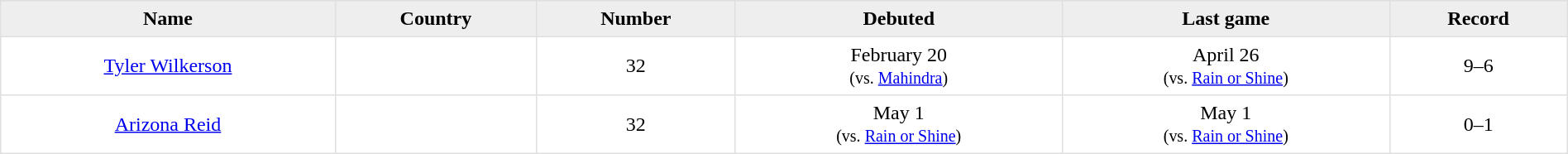<table border=1 style="border-collapse:collapse; text-align: center; width: 100%" bordercolor="#DFDFDF"  cellpadding="5">
<tr>
</tr>
<tr bgcolor="eeeeee">
<th>Name</th>
<th>Country</th>
<th>Number</th>
<th>Debuted</th>
<th>Last game</th>
<th>Record</th>
</tr>
<tr>
<td><a href='#'>Tyler Wilkerson</a></td>
<td></td>
<td>32</td>
<td>February 20<br><small>(vs. <a href='#'>Mahindra</a>)</small></td>
<td>April 26 <br><small>(vs. <a href='#'>Rain or Shine</a>)</small></td>
<td>9–6</td>
</tr>
<tr>
<td><a href='#'>Arizona Reid</a></td>
<td></td>
<td>32</td>
<td>May 1<br><small>(vs. <a href='#'>Rain or Shine</a>)</small></td>
<td>May 1<br><small>(vs. <a href='#'>Rain or Shine</a>)</small></td>
<td>0–1</td>
</tr>
</table>
